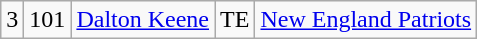<table class="wikitable" style="text-align:center">
<tr>
<td>3</td>
<td>101</td>
<td><a href='#'>Dalton Keene</a></td>
<td>TE</td>
<td><a href='#'>New England Patriots</a></td>
</tr>
</table>
